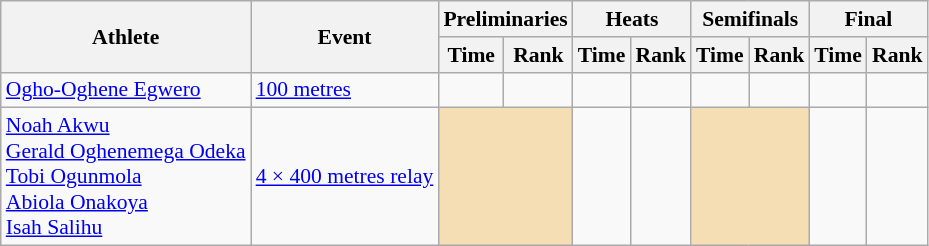<table class=wikitable style="font-size:90%;">
<tr>
<th rowspan="2">Athlete</th>
<th rowspan="2">Event</th>
<th colspan="2">Preliminaries</th>
<th colspan="2">Heats</th>
<th colspan="2">Semifinals</th>
<th colspan="2">Final</th>
</tr>
<tr>
<th>Time</th>
<th>Rank</th>
<th>Time</th>
<th>Rank</th>
<th>Time</th>
<th>Rank</th>
<th>Time</th>
<th>Rank</th>
</tr>
<tr style="border-top: single;">
<td><a href='#'>Ogho-Oghene Egwero</a></td>
<td><a href='#'>100 metres</a></td>
<td align=center></td>
<td align=center></td>
<td align=center></td>
<td align=center></td>
<td align=center></td>
<td align=center></td>
<td align=center></td>
<td align=center></td>
</tr>
<tr style="border-top: single;">
<td><a href='#'>Noah Akwu</a><br><a href='#'>Gerald Oghenemega Odeka</a><br><a href='#'>Tobi Ogunmola</a><br><a href='#'>Abiola Onakoya</a><br><a href='#'>Isah Salihu</a></td>
<td><a href='#'>4 × 400 metres relay</a></td>
<td colspan= 2 bgcolor="wheat"></td>
<td align=center></td>
<td align=center></td>
<td colspan= 2 bgcolor="wheat"></td>
<td align=center></td>
<td align=center></td>
</tr>
</table>
